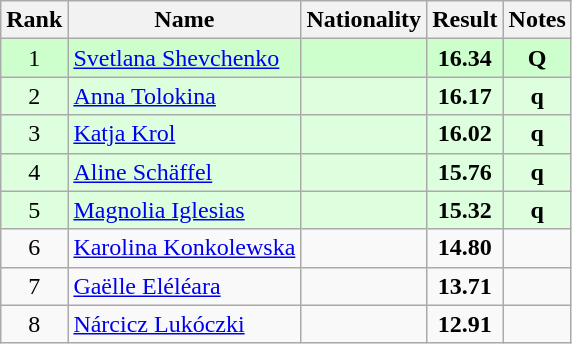<table class="wikitable sortable" style="text-align:center">
<tr>
<th>Rank</th>
<th>Name</th>
<th>Nationality</th>
<th>Result</th>
<th>Notes</th>
</tr>
<tr bgcolor=ccffcc>
<td>1</td>
<td align=left><a href='#'>Svetlana Shevchenko</a></td>
<td align=left></td>
<td><strong>16.34</strong></td>
<td><strong>Q</strong></td>
</tr>
<tr bgcolor=ddffdd>
<td>2</td>
<td align=left><a href='#'>Anna Tolokina</a></td>
<td align=left></td>
<td><strong>16.17</strong></td>
<td><strong>q</strong></td>
</tr>
<tr bgcolor=ddffdd>
<td>3</td>
<td align=left><a href='#'>Katja Krol</a></td>
<td align=left></td>
<td><strong>16.02</strong></td>
<td><strong>q</strong></td>
</tr>
<tr bgcolor=ddffdd>
<td>4</td>
<td align=left><a href='#'>Aline Schäffel</a></td>
<td align=left></td>
<td><strong>15.76</strong></td>
<td><strong>q</strong></td>
</tr>
<tr bgcolor=ddffdd>
<td>5</td>
<td align=left><a href='#'>Magnolia Iglesias</a></td>
<td align=left></td>
<td><strong>15.32</strong></td>
<td><strong>q</strong></td>
</tr>
<tr>
<td>6</td>
<td align=left><a href='#'>Karolina Konkolewska</a></td>
<td align=left></td>
<td><strong>14.80</strong></td>
<td></td>
</tr>
<tr>
<td>7</td>
<td align=left><a href='#'>Gaëlle Eléléara</a></td>
<td align=left></td>
<td><strong>13.71</strong></td>
<td></td>
</tr>
<tr>
<td>8</td>
<td align=left><a href='#'>Nárcicz Lukóczki</a></td>
<td align=left></td>
<td><strong>12.91</strong></td>
<td></td>
</tr>
</table>
